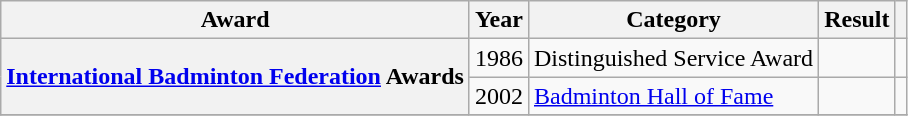<table class="wikitable plainrowheaders sortable">
<tr>
<th scope="col">Award</th>
<th scope="col">Year</th>
<th scope="col">Category</th>
<th scope="col">Result</th>
<th scope="col" class="unsortable"></th>
</tr>
<tr>
<th scope="row" rowspan=2><a href='#'>International Badminton Federation</a> Awards</th>
<td>1986</td>
<td>Distinguished Service Award</td>
<td></td>
<td></td>
</tr>
<tr>
<td>2002</td>
<td><a href='#'>Badminton Hall of Fame</a></td>
<td></td>
<td></td>
</tr>
<tr>
</tr>
</table>
